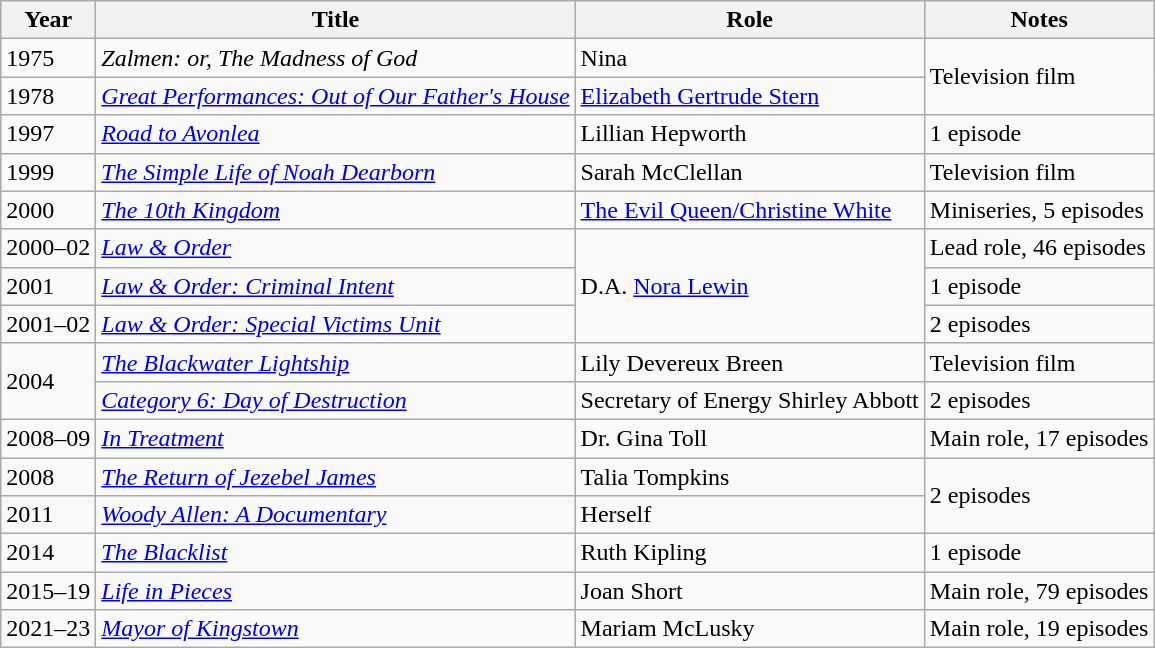<table class="wikitable sortable">
<tr>
<th>Year</th>
<th>Title</th>
<th>Role</th>
<th>Notes</th>
</tr>
<tr>
<td>1975</td>
<td><em>Zalmen: or, The Madness of God</em></td>
<td>Nina</td>
<td rowspan="2">Television film</td>
</tr>
<tr>
<td>1978</td>
<td><em><a href='#'>Great Performances: Out of Our Father's House</a></em></td>
<td><a href='#'>Elizabeth Gertrude Stern</a></td>
</tr>
<tr>
<td>1997</td>
<td><em><a href='#'>Road to Avonlea</a></em></td>
<td>Lillian Hepworth</td>
<td>1 episode</td>
</tr>
<tr>
<td>1999</td>
<td><em><a href='#'>The Simple Life of Noah Dearborn</a></em></td>
<td>Sarah McClellan</td>
<td>Television film</td>
</tr>
<tr>
<td>2000</td>
<td><em><a href='#'>The 10th Kingdom</a></em></td>
<td><a href='#'>The Evil Queen/Christine White</a></td>
<td>Miniseries, 5 episodes</td>
</tr>
<tr>
<td>2000–02</td>
<td><em><a href='#'>Law & Order</a></em></td>
<td rowspan="3">D.A. <a href='#'>Nora Lewin</a></td>
<td>Lead role, 46 episodes</td>
</tr>
<tr>
<td>2001</td>
<td><em><a href='#'>Law & Order: Criminal Intent</a></em></td>
<td>1 episode</td>
</tr>
<tr>
<td>2001–02</td>
<td><em><a href='#'>Law & Order: Special Victims Unit</a></em></td>
<td>2 episodes</td>
</tr>
<tr>
<td rowspan="2">2004</td>
<td><em><a href='#'>The Blackwater Lightship</a></em></td>
<td>Lily Devereux Breen</td>
<td>Television film</td>
</tr>
<tr>
<td><em><a href='#'>Category 6: Day of Destruction</a></em></td>
<td>Secretary of Energy Shirley Abbott</td>
<td>2 episodes</td>
</tr>
<tr>
<td>2008–09</td>
<td><em><a href='#'>In Treatment</a></em></td>
<td>Dr. Gina Toll</td>
<td>Main role, 17 episodes</td>
</tr>
<tr>
<td>2008</td>
<td><em><a href='#'>The Return of Jezebel James</a></em></td>
<td>Talia Tompkins</td>
<td rowspan="2">2 episodes</td>
</tr>
<tr>
<td>2011</td>
<td><em><a href='#'>Woody Allen: A Documentary</a></em></td>
<td>Herself</td>
</tr>
<tr>
<td>2014</td>
<td><em><a href='#'>The Blacklist</a></em></td>
<td>Ruth Kipling</td>
<td>1 episode</td>
</tr>
<tr>
<td>2015–19</td>
<td><em><a href='#'>Life in Pieces</a></em></td>
<td>Joan Short</td>
<td>Main role, 79 episodes</td>
</tr>
<tr>
<td>2021–23</td>
<td><em><a href='#'>Mayor of Kingstown</a></em></td>
<td>Mariam McLusky</td>
<td>Main role, 19 episodes</td>
</tr>
</table>
